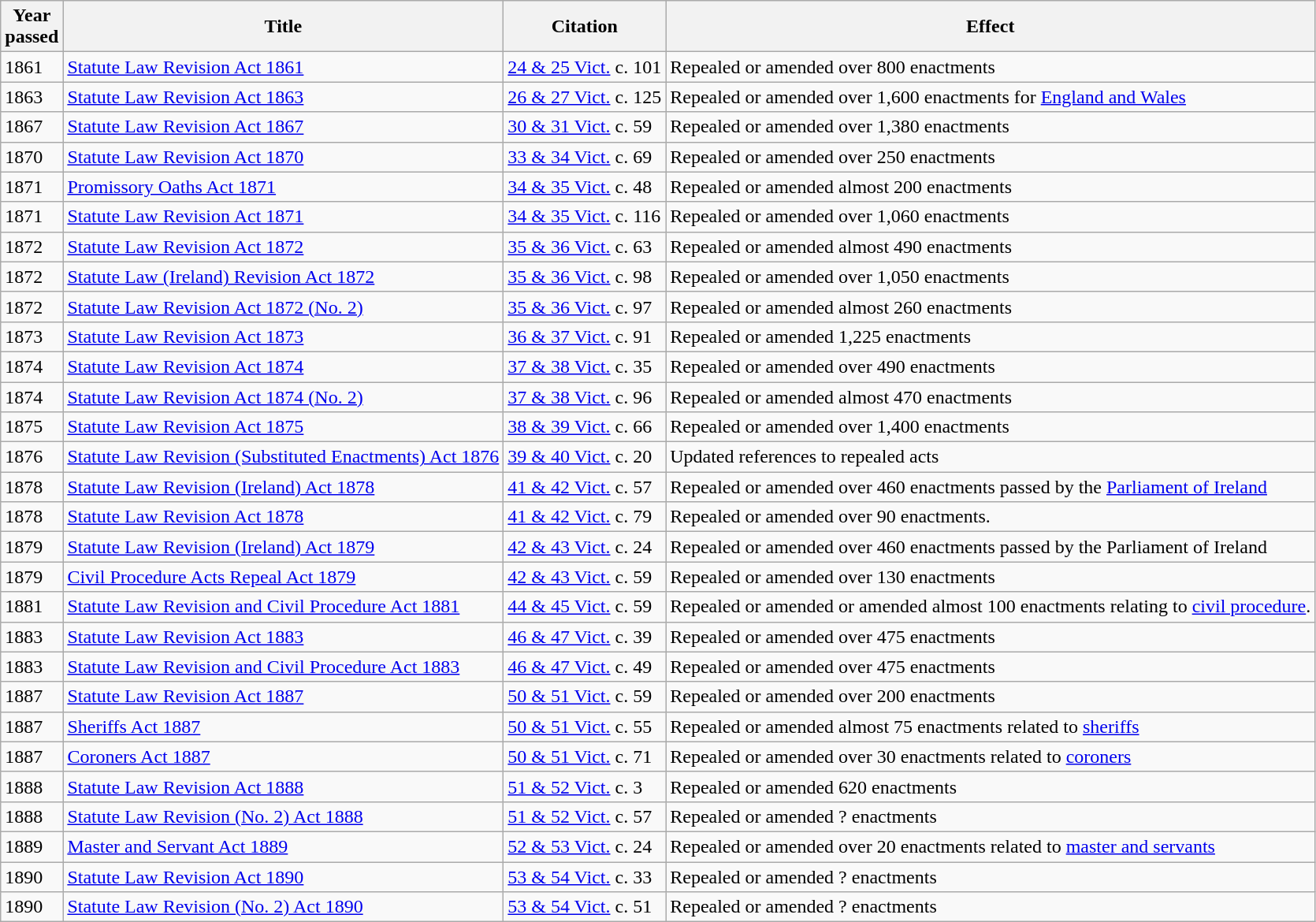<table class="wikitable">
<tr>
<th>Year<br>passed</th>
<th>Title</th>
<th>Citation</th>
<th>Effect</th>
</tr>
<tr>
<td>1861</td>
<td><a href='#'>Statute Law Revision Act 1861</a></td>
<td><a href='#'>24 & 25 Vict.</a> c. 101</td>
<td>Repealed or amended over 800 enactments</td>
</tr>
<tr>
<td>1863</td>
<td><a href='#'>Statute Law Revision Act 1863</a></td>
<td><a href='#'>26 & 27 Vict.</a> c. 125</td>
<td>Repealed or amended over 1,600 enactments for <a href='#'>England and Wales</a></td>
</tr>
<tr>
<td>1867</td>
<td><a href='#'>Statute Law Revision Act 1867</a></td>
<td><a href='#'>30 & 31 Vict.</a> c. 59</td>
<td>Repealed or amended over 1,380 enactments</td>
</tr>
<tr>
<td>1870</td>
<td><a href='#'>Statute Law Revision Act 1870</a></td>
<td><a href='#'>33 & 34 Vict.</a> c. 69</td>
<td>Repealed or amended over 250 enactments</td>
</tr>
<tr>
<td>1871</td>
<td><a href='#'>Promissory Oaths Act 1871</a></td>
<td><a href='#'>34 & 35 Vict.</a> c. 48</td>
<td>Repealed or amended almost 200 enactments</td>
</tr>
<tr>
<td>1871</td>
<td><a href='#'>Statute Law Revision Act 1871</a></td>
<td><a href='#'>34 & 35 Vict.</a> c. 116</td>
<td>Repealed or amended over 1,060 enactments</td>
</tr>
<tr>
<td>1872</td>
<td><a href='#'>Statute Law Revision Act 1872</a></td>
<td><a href='#'>35 & 36 Vict.</a> c. 63</td>
<td>Repealed or amended almost 490 enactments</td>
</tr>
<tr>
<td>1872</td>
<td><a href='#'>Statute Law (Ireland) Revision Act 1872</a></td>
<td><a href='#'>35 & 36 Vict.</a> c. 98</td>
<td>Repealed or amended over 1,050 enactments</td>
</tr>
<tr>
<td>1872</td>
<td><a href='#'>Statute Law Revision Act 1872 (No. 2)</a></td>
<td><a href='#'>35 & 36 Vict.</a> c. 97</td>
<td>Repealed or amended almost 260 enactments</td>
</tr>
<tr>
<td>1873</td>
<td><a href='#'>Statute Law Revision Act 1873</a></td>
<td><a href='#'>36 & 37 Vict.</a> c. 91</td>
<td>Repealed or amended 1,225 enactments</td>
</tr>
<tr>
<td>1874</td>
<td><a href='#'>Statute Law Revision Act 1874</a></td>
<td><a href='#'>37 & 38 Vict.</a> c. 35</td>
<td>Repealed or amended over 490 enactments</td>
</tr>
<tr>
<td>1874</td>
<td><a href='#'>Statute Law Revision Act 1874 (No. 2)</a></td>
<td><a href='#'>37 & 38 Vict.</a> c. 96</td>
<td>Repealed or amended almost 470 enactments</td>
</tr>
<tr>
<td>1875</td>
<td><a href='#'>Statute Law Revision Act 1875</a></td>
<td><a href='#'>38 & 39 Vict.</a> c. 66</td>
<td>Repealed or amended over 1,400 enactments</td>
</tr>
<tr>
<td>1876</td>
<td><a href='#'>Statute Law Revision (Substituted Enactments) Act 1876</a></td>
<td><a href='#'>39 & 40 Vict.</a> c. 20</td>
<td>Updated references to repealed acts</td>
</tr>
<tr>
<td>1878</td>
<td><a href='#'>Statute Law Revision (Ireland) Act 1878</a></td>
<td><a href='#'>41 & 42 Vict.</a> c. 57</td>
<td>Repealed or amended over 460 enactments passed by the <a href='#'>Parliament of Ireland</a></td>
</tr>
<tr>
<td>1878</td>
<td><a href='#'>Statute Law Revision Act 1878</a></td>
<td><a href='#'>41 & 42 Vict.</a> c. 79</td>
<td>Repealed or amended over 90 enactments.</td>
</tr>
<tr>
<td>1879</td>
<td><a href='#'>Statute Law Revision (Ireland) Act 1879</a></td>
<td><a href='#'>42 & 43 Vict.</a> c. 24</td>
<td>Repealed or amended over 460 enactments passed by the Parliament of Ireland</td>
</tr>
<tr>
<td>1879</td>
<td><a href='#'>Civil Procedure Acts Repeal Act 1879</a></td>
<td><a href='#'>42 & 43 Vict.</a> c. 59</td>
<td>Repealed or amended over 130 enactments</td>
</tr>
<tr>
<td>1881</td>
<td><a href='#'>Statute Law Revision and Civil Procedure Act 1881</a></td>
<td><a href='#'>44 & 45 Vict.</a> c. 59</td>
<td>Repealed or amended or amended almost 100 enactments relating to <a href='#'>civil procedure</a>.</td>
</tr>
<tr>
<td>1883</td>
<td><a href='#'>Statute Law Revision Act 1883</a></td>
<td><a href='#'>46 & 47 Vict.</a> c. 39</td>
<td>Repealed or amended over 475 enactments</td>
</tr>
<tr>
<td>1883</td>
<td><a href='#'>Statute Law Revision and Civil Procedure Act 1883</a></td>
<td><a href='#'>46 & 47 Vict.</a> c. 49</td>
<td>Repealed or amended over 475 enactments</td>
</tr>
<tr>
<td>1887</td>
<td><a href='#'>Statute Law Revision Act 1887</a></td>
<td><a href='#'>50 & 51 Vict.</a> c. 59</td>
<td>Repealed or amended over 200 enactments</td>
</tr>
<tr>
<td>1887</td>
<td><a href='#'>Sheriffs Act 1887</a></td>
<td><a href='#'>50 & 51 Vict.</a> c. 55</td>
<td>Repealed or amended almost 75 enactments related to <a href='#'>sheriffs</a></td>
</tr>
<tr>
<td>1887</td>
<td><a href='#'>Coroners Act 1887</a></td>
<td><a href='#'>50 & 51 Vict.</a> c. 71</td>
<td>Repealed or amended over 30 enactments related to <a href='#'>coroners</a></td>
</tr>
<tr>
<td>1888</td>
<td><a href='#'>Statute Law Revision Act 1888</a></td>
<td><a href='#'>51 & 52 Vict.</a> c. 3</td>
<td>Repealed or amended 620 enactments</td>
</tr>
<tr>
<td>1888</td>
<td><a href='#'>Statute Law Revision (No. 2) Act 1888</a></td>
<td><a href='#'>51 & 52 Vict.</a> c. 57</td>
<td>Repealed or amended ? enactments</td>
</tr>
<tr>
<td>1889</td>
<td><a href='#'>Master and Servant Act 1889</a></td>
<td><a href='#'>52 & 53 Vict.</a> c. 24</td>
<td>Repealed or amended over 20 enactments related to <a href='#'>master and servants</a></td>
</tr>
<tr>
<td>1890</td>
<td><a href='#'>Statute Law Revision Act 1890</a></td>
<td><a href='#'>53 & 54 Vict.</a> c. 33</td>
<td>Repealed or amended ? enactments</td>
</tr>
<tr>
<td>1890</td>
<td><a href='#'>Statute Law Revision (No. 2) Act 1890</a></td>
<td><a href='#'>53 & 54 Vict.</a> c. 51</td>
<td>Repealed or amended ? enactments</td>
</tr>
</table>
